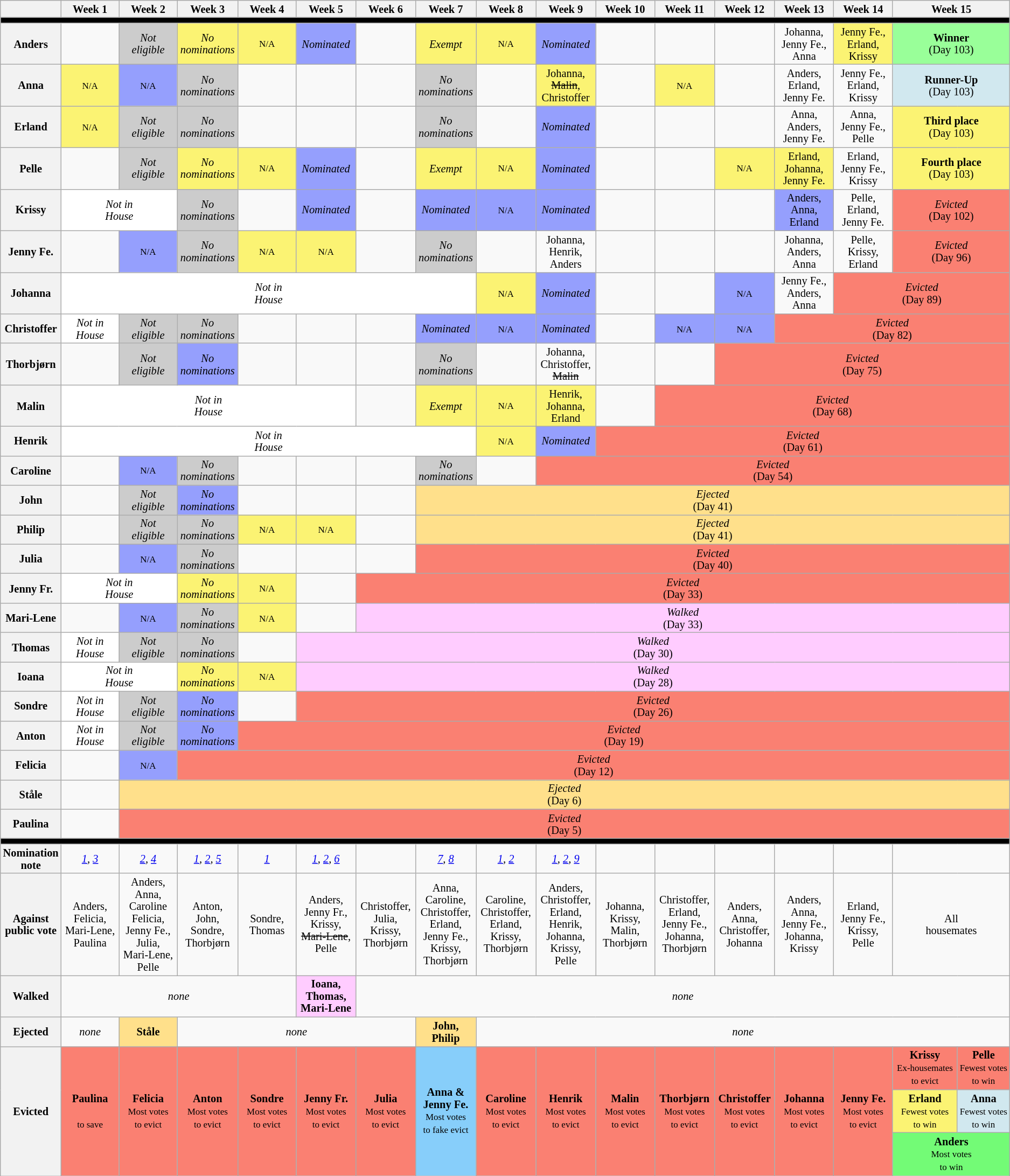<table class="wikitable" style="text-align:center; font-size:85%; line-height:15px;">
<tr>
<th style="width:6%"></th>
<th style="width:6%">Week 1</th>
<th style="width:6%">Week 2</th>
<th style="width:6%">Week 3</th>
<th style="width:6%">Week 4</th>
<th style="width:6%">Week 5</th>
<th style="width:6%">Week 6</th>
<th style="width:6%">Week 7</th>
<th style="width:6%">Week 8</th>
<th style="width:6%">Week 9</th>
<th style="width:6%">Week 10</th>
<th style="width:6%">Week 11</th>
<th style="width:6%">Week 12</th>
<th style="width:6%">Week 13</th>
<th style="width:6%">Week 14</th>
<th colspan=2 style="width:12%">Week 15</th>
</tr>
<tr>
<th style="background:#000" colspan="17"></th>
</tr>
<tr>
<th>Anders</th>
<td></td>
<td style="background:#CCCCCC"><em>Not<br>eligible</em></td>
<td style="background:#FBF373"><em>No<br>nominations</em></td>
<td style="background:#FBF373"><small>N/A </small></td>
<td style="background:#959ffd"><em>Nominated</em></td>
<td></td>
<td style="background:#FBF373"><em>Exempt</em></td>
<td style="background:#FBF373"><small>N/A </small></td>
<td style="background:#959ffd"><em>Nominated</em></td>
<td></td>
<td></td>
<td></td>
<td nowrap>Johanna,<br>Jenny Fe.,<br>Anna</td>
<td style="background:#FBF373">Jenny Fe.,<br>Erland,<br>Krissy</td>
<td colspan=2 style="background:#99FF99; text-align:center"><strong>Winner</strong><br>(Day 103)</td>
</tr>
<tr>
<th>Anna</th>
<td style="background:#FBF373"><small>N/A </small></td>
<td style="background:#959ffd"><small>N/A </small></td>
<td style="background:#CCCCCC"><em>No<br>nominations</em></td>
<td></td>
<td></td>
<td></td>
<td style="background:#CCCCCC"><em>No<br>nominations</em></td>
<td></td>
<td style="background:#FBF373">Johanna, <s>Malin</s>, Christoffer</td>
<td></td>
<td style="background:#FBF373"><small>N/A </small></td>
<td></td>
<td>Anders,<br>Erland,<br>Jenny Fe.</td>
<td>Jenny Fe.,<br>Erland,<br>Krissy</td>
<td colspan=2 style="background:#D1E8EF; text-align:center"><strong>Runner-Up</strong><br>(Day 103)</td>
</tr>
<tr>
<th>Erland</th>
<td style="background:#FBF373"><small>N/A </small></td>
<td style="background:#CCCCCC"><em>Not<br>eligible</em></td>
<td style="background:#CCCCCC"><em>No<br>nominations</em></td>
<td></td>
<td></td>
<td></td>
<td style="background:#CCCCCC"><em>No<br>nominations</em></td>
<td></td>
<td style="background:#959ffd"><em>Nominated</em></td>
<td></td>
<td></td>
<td></td>
<td>Anna,<br>Anders,<br>Jenny Fe.</td>
<td>Anna,<br>Jenny Fe.,<br>Pelle</td>
<td colspan=2 style="background:#FBF373; text-align:center"><strong>Third place</strong><br>(Day 103)</td>
</tr>
<tr>
<th>Pelle</th>
<td></td>
<td style="background:#CCCCCC"><em>Not<br>eligible</em></td>
<td style="background:#FBF373"><em>No<br>nominations</em></td>
<td style="background:#FBF373"><small>N/A </small></td>
<td style="background:#959ffd"><em>Nominated</em></td>
<td></td>
<td style="background:#FBF373"><em>Exempt</em></td>
<td style="background:#FBF373"><small>N/A </small></td>
<td style="background:#959ffd"><em>Nominated</em></td>
<td></td>
<td></td>
<td style="background:#FBF373"><small>N/A </small></td>
<td style="background:#FBF373">Erland,<br>Johanna,<br>Jenny Fe.</td>
<td>Erland,<br>Jenny Fe.,<br>Krissy</td>
<td colspan=2 style="background:#FBF373; text-align:center"><strong>Fourth place</strong><br>(Day 103)</td>
</tr>
<tr>
<th>Krissy</th>
<td colspan="2" bgcolor="white"><em>Not in<br>House</em></td>
<td style="background:#CCCCCC"><em>No<br>nominations</em></td>
<td></td>
<td style="background:#959ffd"><em>Nominated</em></td>
<td></td>
<td style="background:#959ffd"><em>Nominated</em></td>
<td style="background:#959ffd"><small>N/A </small></td>
<td style="background:#959ffd"><em>Nominated</em></td>
<td></td>
<td></td>
<td></td>
<td style="background:#959ffd">Anders,<br>Anna,<br>Erland</td>
<td>Pelle,<br>Erland,<br>Jenny Fe.</td>
<td style="background:#fa8072; text-align:center" colspan="2"><em>Evicted</em><br> (Day 102)</td>
</tr>
<tr>
<th>Jenny Fe.</th>
<td></td>
<td style="background:#959ffd"><small>N/A </small></td>
<td style="background:#CCCCCC"><em>No<br>nominations</em></td>
<td style="background:#FBF373"><small>N/A </small></td>
<td style="background:#FBF373"><small>N/A </small></td>
<td></td>
<td style="background:#CCCCCC"><em>No<br>nominations</em></td>
<td></td>
<td>Johanna, Henrik, Anders</td>
<td></td>
<td></td>
<td></td>
<td>Johanna,<br>Anders,<br>Anna</td>
<td>Pelle,<br>Krissy,<br>Erland</td>
<td style="background:#fa8072; text-align:center" colspan="2"><em>Evicted</em><br> (Day 96)</td>
</tr>
<tr>
<th>Johanna</th>
<td colspan="7" bgcolor="white"><em>Not in<br>House</em></td>
<td style="background:#FBF373"><small>N/A </small></td>
<td style="background:#959ffd"><em>Nominated</em></td>
<td></td>
<td></td>
<td style="background:#959ffd"><small>N/A </small></td>
<td>Jenny Fe.,<br>Anders,<br>Anna</td>
<td style="background:#fa8072; text-align:center" colspan="3"><em>Evicted</em><br> (Day 89)</td>
</tr>
<tr>
<th>Christoffer</th>
<td bgcolor="white"><em>Not in<br>House</em></td>
<td style="background:#CCCCCC"><em>Not<br>eligible</em></td>
<td style="background:#CCCCCC"><em>No<br>nominations</em></td>
<td></td>
<td></td>
<td></td>
<td style="background:#959ffd"><em>Nominated</em></td>
<td style="background:#959ffd"><small>N/A </small></td>
<td style="background:#959ffd"><em>Nominated</em></td>
<td></td>
<td style="background:#959ffd"><small>N/A </small></td>
<td style="background:#959ffd"><small>N/A </small></td>
<td style="background:#fa8072; text-align:center" colspan="4"><em>Evicted</em><br> (Day 82)</td>
</tr>
<tr>
<th>Thorbjørn</th>
<td></td>
<td style="background:#CCCCCC"><em>Not<br>eligible</em></td>
<td style="background:#959ffd"><em>No<br>nominations</em></td>
<td></td>
<td></td>
<td></td>
<td style="background:#CCCCCC"><em>No<br>nominations</em></td>
<td></td>
<td>Johanna, Christoffer, <s>Malin</s></td>
<td></td>
<td></td>
<td style="background:#fa8072; text-align:center" colspan="5"><em>Evicted</em><br> (Day 75)</td>
</tr>
<tr>
<th>Malin</th>
<td colspan="5" bgcolor="white"><em>Not in<br>House</em></td>
<td></td>
<td style="background:#FBF373"><em>Exempt</em></td>
<td style="background:#FBF373"><small>N/A </small></td>
<td style="background:#FBF373">Henrik, Johanna, Erland</td>
<td></td>
<td style="background:#fa8072; text-align:center" colspan="6"><em>Evicted</em><br> (Day 68)</td>
</tr>
<tr>
<th>Henrik</th>
<td colspan="7" bgcolor="white"><em>Not in<br>House</em></td>
<td style="background:#FBF373"><small>N/A </small></td>
<td style="background:#959ffd"><em>Nominated</em></td>
<td style="background:#fa8072; text-align:center" colspan="7"><em>Evicted</em><br> (Day 61)</td>
</tr>
<tr>
<th>Caroline</th>
<td></td>
<td style="background:#959ffd"><small>N/A </small></td>
<td style="background:#CCCCCC"><em>No<br>nominations</em></td>
<td></td>
<td></td>
<td></td>
<td style="background:#CCCCCC"><em>No<br>nominations</em></td>
<td></td>
<td style="background:#fa8072; text-align:center" colspan="8"><em>Evicted</em><br> (Day 54)</td>
</tr>
<tr>
<th>John</th>
<td></td>
<td style="background:#CCCCCC"><em>Not<br>eligible</em></td>
<td style="background:#959ffd"><em>No<br>nominations</em></td>
<td></td>
<td></td>
<td></td>
<td colspan=10 bgcolor="#FFE08B"><em>Ejected</em><br>(Day 41)</td>
</tr>
<tr>
<th>Philip</th>
<td></td>
<td style="background:#CCCCCC"><em>Not<br>eligible</em></td>
<td style="background:#CCCCCC"><em>No<br>nominations</em></td>
<td style="background:#FBF373"><small>N/A </small></td>
<td style="background:#FBF373"><small>N/A </small></td>
<td></td>
<td colspan=10 bgcolor="#FFE08B"><em>Ejected</em><br>(Day 41)</td>
</tr>
<tr>
<th>Julia</th>
<td></td>
<td style="background:#959ffd"><small>N/A </small></td>
<td style="background:#CCCCCC"><em>No<br>nominations</em></td>
<td></td>
<td></td>
<td></td>
<td style="background:#fa8072; text-align:center" colspan="10"><em>Evicted</em><br> (Day 40)</td>
</tr>
<tr>
<th>Jenny Fr.</th>
<td colspan="2" bgcolor="white"><em>Not in<br>House</em></td>
<td style="background:#FBF373"><em>No<br>nominations</em></td>
<td style="background:#FBF373"><small>N/A </small></td>
<td></td>
<td style="background:#fa8072; text-align:center" colspan="11"><em>Evicted</em><br> (Day 33)</td>
</tr>
<tr>
<th>Mari-Lene</th>
<td></td>
<td style="background:#959ffd"><small>N/A </small></td>
<td style="background:#CCCCCC"><em>No<br>nominations</em></td>
<td style="background:#FBF373"><small>N/A </small></td>
<td></td>
<td style="background:#ffccff; text-align:center" colspan="11"><em>Walked</em><br> (Day 33)</td>
</tr>
<tr>
<th>Thomas</th>
<td bgcolor="white"><em>Not in<br>House</em></td>
<td style="background:#CCCCCC"><em>Not<br>eligible</em></td>
<td style="background:#CCCCCC"><em>No<br>nominations</em></td>
<td></td>
<td style="background:#ffccff; text-align:center" colspan="12"><em>Walked</em><br> (Day 30)</td>
</tr>
<tr>
<th>Ioana</th>
<td colspan="2" bgcolor="white"><em>Not in<br>House</em></td>
<td style="background:#FBF373"><em>No<br>nominations</em></td>
<td style="background:#FBF373"><small>N/A </small></td>
<td style="background:#ffccff; text-align:center" colspan="12"><em>Walked</em><br> (Day 28)</td>
</tr>
<tr>
<th>Sondre</th>
<td bgcolor="white"><em>Not in<br>House</em></td>
<td style="background:#CCCCCC"><em>Not<br>eligible</em></td>
<td style="background:#959ffd"><em>No<br>nominations</em></td>
<td></td>
<td style="background:#fa8072; text-align:center" colspan="12"><em>Evicted</em><br> (Day 26)</td>
</tr>
<tr>
<th>Anton</th>
<td bgcolor="white"><em>Not in<br>House</em></td>
<td style="background:#CCCCCC"><em>Not<br>eligible</em></td>
<td style="background:#959ffd"><em>No<br>nominations</em></td>
<td style="background:#fa8072; text-align:center" colspan="13"><em>Evicted</em><br> (Day 19)</td>
</tr>
<tr>
<th>Felicia</th>
<td></td>
<td style="background:#959ffd"><small>N/A </small></td>
<td colspan=14 bgcolor="salmon"><em>Evicted</em><br>(Day 12)</td>
</tr>
<tr>
<th>Ståle</th>
<td></td>
<td colspan=15 bgcolor="#FFE08B"><em>Ejected</em><br>(Day 6)</td>
</tr>
<tr>
<th>Paulina</th>
<td></td>
<td colspan=15 bgcolor="salmon"><em>Evicted</em><br>(Day 5)</td>
</tr>
<tr>
<th style="background:#000" colspan="17"></th>
</tr>
<tr>
<th>Nomination<br>note</th>
<td><em><a href='#'>1</a>, <a href='#'>3</a></em></td>
<td><em><a href='#'>2</a>, <a href='#'>4</a></em></td>
<td><em><a href='#'>1</a>, <a href='#'>2</a>, <a href='#'>5</a></em></td>
<td><em><a href='#'>1</a></em></td>
<td><em><a href='#'>1</a>, <a href='#'>2</a>, <a href='#'>6</a></em></td>
<td></td>
<td><em><a href='#'>7</a>, <a href='#'>8</a></em></td>
<td><em><a href='#'>1</a>, <a href='#'>2</a></em></td>
<td><em><a href='#'>1</a>, <a href='#'>2</a>, <a href='#'>9</a></em></td>
<td></td>
<td></td>
<td></td>
<td></td>
<td></td>
<td colspan=2></td>
</tr>
<tr>
<th>Against<br>public vote</th>
<td>Anders,<br>Felicia,<br>Mari-Lene,<br>Paulina</td>
<td>Anders,<br>Anna,<br>Caroline<br>Felicia,<br>Jenny Fe.,<br>Julia,<br>Mari-Lene,<br>Pelle</td>
<td>Anton,<br>John,<br>Sondre,<br>Thorbjørn</td>
<td>Sondre,<br>Thomas</td>
<td>Anders,<br>Jenny Fr.,<br>Krissy,<br><s>Mari-Lene</s>,<br>Pelle</td>
<td>Christoffer,<br>Julia,<br>Krissy,<br>Thorbjørn</td>
<td>Anna,<br>Caroline,<br>Christoffer,<br>Erland,<br>Jenny Fe.,<br>Krissy,<br>Thorbjørn</td>
<td>Caroline,<br>Christoffer,<br>Erland,<br>Krissy,<br>Thorbjørn</td>
<td>Anders,<br>Christoffer,<br>Erland,<br>Henrik,<br>Johanna,<br>Krissy,<br>Pelle</td>
<td>Johanna,<br>Krissy,<br>Malin,<br>Thorbjørn</td>
<td>Christoffer,<br>Erland,<br>Jenny Fe.,<br>Johanna,<br>Thorbjørn</td>
<td>Anders,<br>Anna,<br>Christoffer,<br>Johanna</td>
<td>Anders,<br>Anna,<br>Jenny Fe.,<br>Johanna,<br>Krissy</td>
<td nowrap>Erland,<br>Jenny Fe.,<br>Krissy,<br>Pelle</td>
<td colspan=2>All<br>housemates</td>
</tr>
<tr>
<th>Walked</th>
<td colspan=4><em>none</em></td>
<td style="background:#ffccff; text-align:center"><strong>Ioana,<br>Thomas,<br>Mari-Lene</strong></td>
<td colspan=11><em>none</em></td>
</tr>
<tr>
<th>Ejected</th>
<td><em>none</em></td>
<td style="background:#FFE08B"><strong>Ståle</strong></td>
<td colspan=4><em>none</em></td>
<td style="background:#FFE08B"><strong>John,<br>Philip</strong></td>
<td colspan=9><em>none</em></td>
</tr>
<tr>
<th rowspan=3>Evicted</th>
<td rowspan=3 bgcolor="salmon"><strong>Paulina</strong><br><small><br>to save</small></td>
<td rowspan=3 bgcolor="salmon" nowrap><strong>Felicia</strong><br><small>Most votes<br>to evict</small></td>
<td rowspan=3 bgcolor="salmon"><strong>Anton</strong><br><small>Most votes<br>to evict</small></td>
<td rowspan=3 bgcolor="salmon" nowrap><strong>Sondre</strong><br><small>Most votes<br>to evict</small></td>
<td rowspan=3 bgcolor="salmon"><strong>Jenny Fr.</strong><br><small>Most votes<br>to evict</small></td>
<td rowspan=3 bgcolor="salmon"><strong>Julia</strong><br><small>Most votes<br>to evict</small></td>
<td rowspan=3 style="background:#87CEFA"><strong>Anna &<br>Jenny Fe.</strong><br><small>Most votes<br>to fake evict</small></td>
<td rowspan=3 bgcolor="salmon"><strong>Caroline</strong><br><small>Most votes<br>to evict</small></td>
<td rowspan=3 bgcolor="salmon"><strong>Henrik</strong><br><small>Most votes<br>to evict</small></td>
<td rowspan=3 bgcolor="salmon"><strong>Malin</strong><br><small>Most votes<br>to evict</small></td>
<td rowspan=3 bgcolor="salmon"><strong>Thorbjørn</strong><br><small>Most votes<br>to evict</small></td>
<td rowspan=3 bgcolor="salmon"><strong>Christoffer</strong><br><small>Most votes<br>to evict</small></td>
<td rowspan=3 bgcolor="salmon"><strong>Johanna</strong><br><small>Most votes<br>to evict</small></td>
<td rowspan=3 bgcolor="salmon"><strong>Jenny Fe.</strong><br><small>Most votes<br>to evict</small></td>
<td bgcolor="salmon" nowrap><strong>Krissy</strong><br><small>Ex-housemates<br>to evict</small></td>
<td bgcolor="salmon" nowrap><strong>Pelle</strong><br><small>Fewest votes<br>to win</small></td>
</tr>
<tr>
<td bgcolor="FBF373"><strong>Erland</strong><br><small>Fewest votes<br>to win</small></td>
<td bgcolor="D1E8EF"><strong>Anna</strong><br><small>Fewest votes<br>to win</small></td>
</tr>
<tr>
<td colspan=2 bgcolor="73FB76"><strong>Anders</strong><br><small>Most votes<br>to win</small></td>
</tr>
</table>
